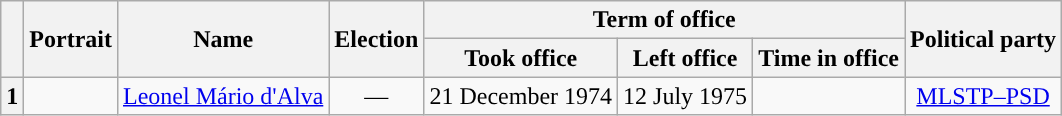<table class="wikitable" style="text-align:center">
<tr>
<th rowspan="2"></th>
<th rowspan="2">Portrait</th>
<th rowspan="2">Name<br></th>
<th rowspan="2">Election</th>
<th colspan="3">Term of office</th>
<th rowspan="2">Political party</th>
</tr>
<tr>
<th>Took office</th>
<th>Left office</th>
<th>Time in office</th>
</tr>
<tr>
<th style="background-color:">1</th>
<td></td>
<td><a href='#'>Leonel Mário d'Alva</a><br></td>
<td>—</td>
<td>21 December 1974</td>
<td>12 July 1975</td>
<td></td>
<td><a href='#'>MLSTP–PSD</a></td>
</tr>
</table>
